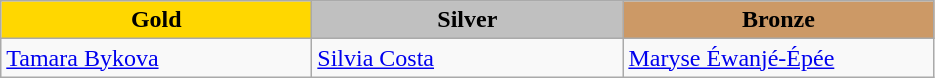<table class="wikitable" style="text-align:left">
<tr align="center">
<td width=200 bgcolor=gold><strong>Gold</strong></td>
<td width=200 bgcolor=silver><strong>Silver</strong></td>
<td width=200 bgcolor=CC9966><strong>Bronze</strong></td>
</tr>
<tr>
<td><a href='#'>Tamara Bykova</a><br><em></em></td>
<td><a href='#'>Silvia Costa</a><br><em></em></td>
<td><a href='#'>Maryse Éwanjé-Épée</a><br><em></em></td>
</tr>
</table>
